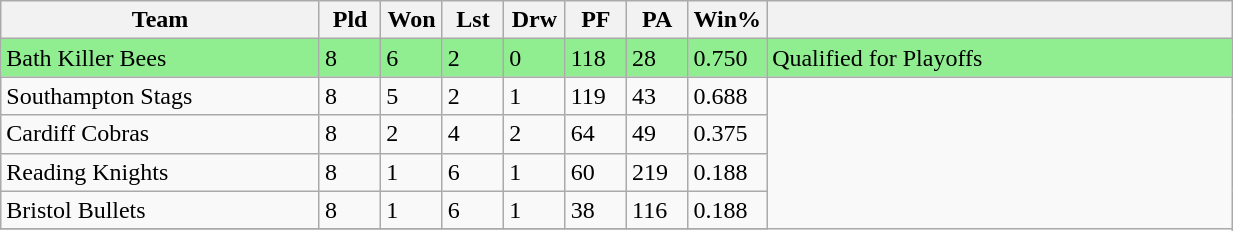<table class="wikitable" width=65%">
<tr>
<th width=26%>Team</th>
<th width=5%>Pld</th>
<th width=5%>Won</th>
<th width=5%>Lst</th>
<th width=5%>Drw</th>
<th width=5%>PF</th>
<th width=5%>PA</th>
<th width=6%>Win%</th>
<th width=38%></th>
</tr>
<tr style="background:lightgreen">
<td>Bath Killer Bees</td>
<td>8</td>
<td>6</td>
<td>2</td>
<td>0</td>
<td>118</td>
<td>28</td>
<td>0.750</td>
<td>Qualified for Playoffs</td>
</tr>
<tr>
<td>Southampton Stags</td>
<td>8</td>
<td>5</td>
<td>2</td>
<td>1</td>
<td>119</td>
<td>43</td>
<td>0.688</td>
</tr>
<tr>
<td>Cardiff Cobras</td>
<td>8</td>
<td>2</td>
<td>4</td>
<td>2</td>
<td>64</td>
<td>49</td>
<td>0.375</td>
</tr>
<tr>
<td>Reading Knights</td>
<td>8</td>
<td>1</td>
<td>6</td>
<td>1</td>
<td>60</td>
<td>219</td>
<td>0.188</td>
</tr>
<tr>
<td>Bristol Bullets</td>
<td>8</td>
<td>1</td>
<td>6</td>
<td>1</td>
<td>38</td>
<td>116</td>
<td>0.188</td>
</tr>
<tr>
</tr>
</table>
